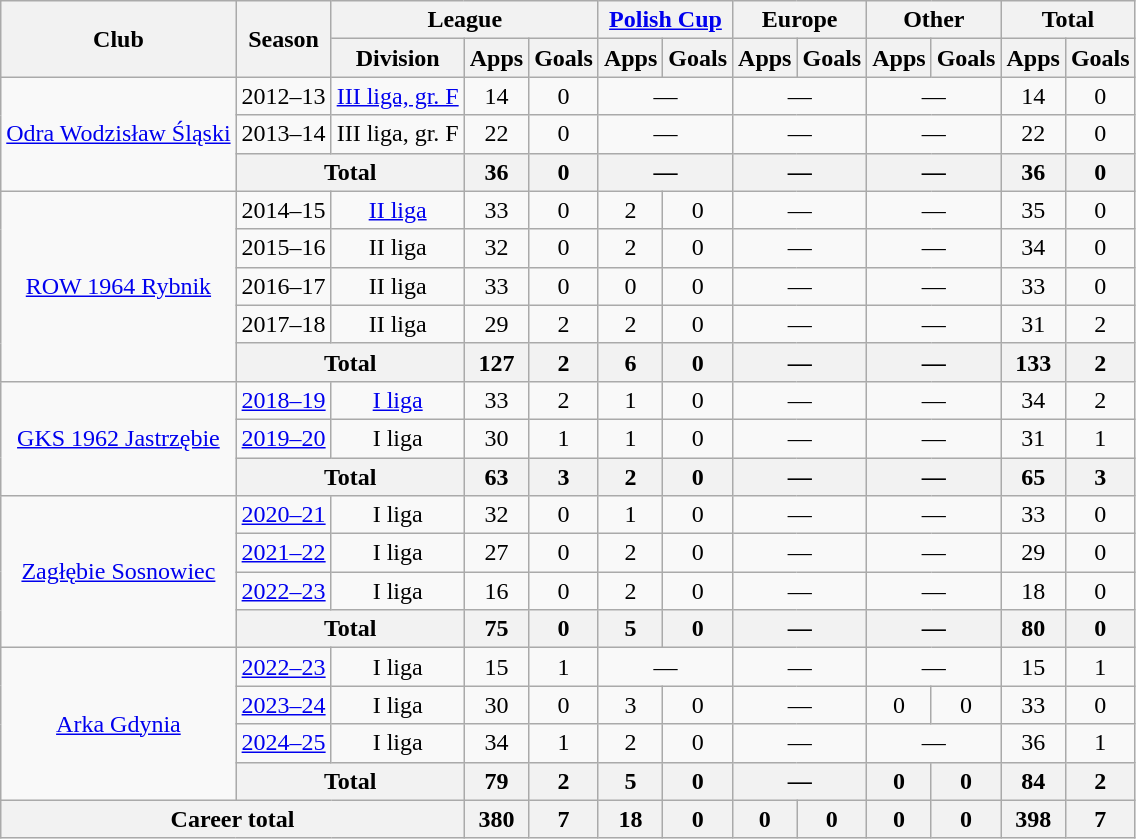<table class="wikitable" style="text-align: center;">
<tr>
<th rowspan="2">Club</th>
<th rowspan="2">Season</th>
<th colspan="3">League</th>
<th colspan="2"><a href='#'>Polish Cup</a></th>
<th colspan="2">Europe</th>
<th colspan="2">Other</th>
<th colspan="2">Total</th>
</tr>
<tr>
<th>Division</th>
<th>Apps</th>
<th>Goals</th>
<th>Apps</th>
<th>Goals</th>
<th>Apps</th>
<th>Goals</th>
<th>Apps</th>
<th>Goals</th>
<th>Apps</th>
<th>Goals</th>
</tr>
<tr>
<td rowspan="3"><a href='#'>Odra Wodzisław Śląski</a></td>
<td>2012–13</td>
<td><a href='#'>III liga, gr. F</a></td>
<td>14</td>
<td>0</td>
<td colspan="2">—</td>
<td colspan="2">—</td>
<td colspan="2">—</td>
<td>14</td>
<td>0</td>
</tr>
<tr>
<td>2013–14</td>
<td>III liga, gr. F</td>
<td>22</td>
<td>0</td>
<td colspan="2">—</td>
<td colspan="2">—</td>
<td colspan="2">—</td>
<td>22</td>
<td>0</td>
</tr>
<tr>
<th colspan="2">Total</th>
<th>36</th>
<th>0</th>
<th colspan="2">—</th>
<th colspan="2">—</th>
<th colspan="2">—</th>
<th>36</th>
<th>0</th>
</tr>
<tr>
<td rowspan="5"><a href='#'>ROW 1964 Rybnik</a></td>
<td>2014–15</td>
<td><a href='#'>II liga</a></td>
<td>33</td>
<td>0</td>
<td>2</td>
<td>0</td>
<td colspan="2">—</td>
<td colspan="2">—</td>
<td>35</td>
<td>0</td>
</tr>
<tr>
<td>2015–16</td>
<td>II liga</td>
<td>32</td>
<td>0</td>
<td>2</td>
<td>0</td>
<td colspan="2">—</td>
<td colspan="2">—</td>
<td>34</td>
<td>0</td>
</tr>
<tr>
<td>2016–17</td>
<td>II liga</td>
<td>33</td>
<td>0</td>
<td>0</td>
<td>0</td>
<td colspan="2">—</td>
<td colspan="2">—</td>
<td>33</td>
<td>0</td>
</tr>
<tr>
<td>2017–18</td>
<td>II liga</td>
<td>29</td>
<td>2</td>
<td>2</td>
<td>0</td>
<td colspan="2">—</td>
<td colspan="2">—</td>
<td>31</td>
<td>2</td>
</tr>
<tr>
<th colspan="2">Total</th>
<th>127</th>
<th>2</th>
<th>6</th>
<th>0</th>
<th colspan="2">—</th>
<th colspan="2">—</th>
<th>133</th>
<th>2</th>
</tr>
<tr>
<td rowspan="3"><a href='#'>GKS 1962 Jastrzębie</a></td>
<td><a href='#'>2018–19</a></td>
<td><a href='#'>I liga</a></td>
<td>33</td>
<td>2</td>
<td>1</td>
<td>0</td>
<td colspan="2">—</td>
<td colspan="2">—</td>
<td>34</td>
<td>2</td>
</tr>
<tr>
<td><a href='#'>2019–20</a></td>
<td>I liga</td>
<td>30</td>
<td>1</td>
<td>1</td>
<td>0</td>
<td colspan="2">—</td>
<td colspan="2">—</td>
<td>31</td>
<td>1</td>
</tr>
<tr>
<th colspan="2">Total</th>
<th>63</th>
<th>3</th>
<th>2</th>
<th>0</th>
<th colspan="2">—</th>
<th colspan="2">—</th>
<th>65</th>
<th>3</th>
</tr>
<tr>
<td rowspan="4"><a href='#'>Zagłębie Sosnowiec</a></td>
<td><a href='#'>2020–21</a></td>
<td>I liga</td>
<td>32</td>
<td>0</td>
<td>1</td>
<td>0</td>
<td colspan="2">—</td>
<td colspan="2">—</td>
<td>33</td>
<td>0</td>
</tr>
<tr>
<td><a href='#'>2021–22</a></td>
<td>I liga</td>
<td>27</td>
<td>0</td>
<td>2</td>
<td>0</td>
<td colspan="2">—</td>
<td colspan="2">—</td>
<td>29</td>
<td>0</td>
</tr>
<tr>
<td><a href='#'>2022–23</a></td>
<td>I liga</td>
<td>16</td>
<td>0</td>
<td>2</td>
<td>0</td>
<td colspan="2">—</td>
<td colspan="2">—</td>
<td>18</td>
<td>0</td>
</tr>
<tr>
<th colspan="2">Total</th>
<th>75</th>
<th>0</th>
<th>5</th>
<th>0</th>
<th colspan="2">—</th>
<th colspan="2">—</th>
<th>80</th>
<th>0</th>
</tr>
<tr>
<td rowspan="4"><a href='#'>Arka Gdynia</a></td>
<td><a href='#'>2022–23</a></td>
<td>I liga</td>
<td>15</td>
<td>1</td>
<td colspan="2">—</td>
<td colspan="2">—</td>
<td colspan="2">—</td>
<td>15</td>
<td>1</td>
</tr>
<tr>
<td><a href='#'>2023–24</a></td>
<td>I liga</td>
<td>30</td>
<td>0</td>
<td>3</td>
<td>0</td>
<td colspan="2">—</td>
<td>0</td>
<td>0</td>
<td>33</td>
<td>0</td>
</tr>
<tr>
<td><a href='#'>2024–25</a></td>
<td>I liga</td>
<td>34</td>
<td>1</td>
<td>2</td>
<td>0</td>
<td colspan="2">—</td>
<td colspan="2">—</td>
<td>36</td>
<td>1</td>
</tr>
<tr>
<th colspan="2">Total</th>
<th>79</th>
<th>2</th>
<th>5</th>
<th>0</th>
<th colspan="2">—</th>
<th>0</th>
<th>0</th>
<th>84</th>
<th>2</th>
</tr>
<tr>
<th colspan="3">Career total</th>
<th>380</th>
<th>7</th>
<th>18</th>
<th>0</th>
<th>0</th>
<th>0</th>
<th>0</th>
<th>0</th>
<th>398</th>
<th>7</th>
</tr>
</table>
